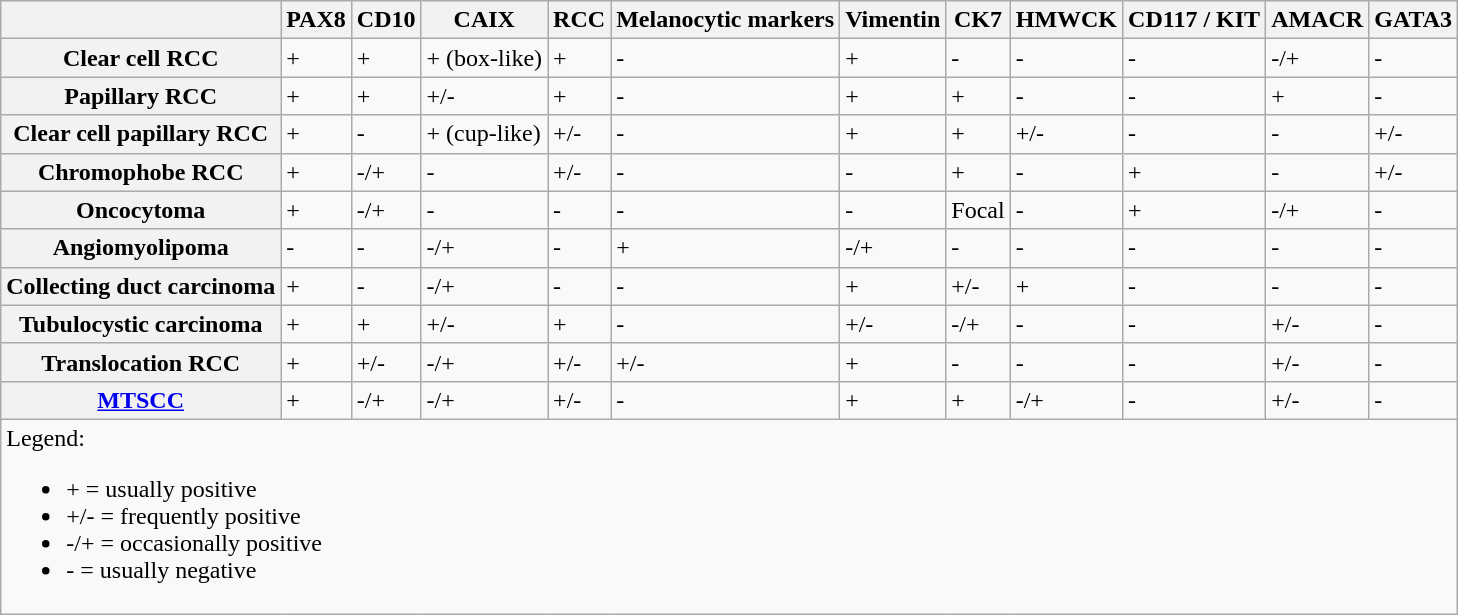<table class="wikitable">
<tr>
<th></th>
<th>PAX8</th>
<th>CD10</th>
<th>CAIX</th>
<th>RCC</th>
<th>Melanocytic markers</th>
<th>Vimentin</th>
<th>CK7</th>
<th>HMWCK</th>
<th>CD117 / KIT</th>
<th>AMACR</th>
<th>GATA3</th>
</tr>
<tr>
<th>Clear cell RCC</th>
<td>+</td>
<td>+</td>
<td>+ (box-like)</td>
<td>+</td>
<td>-</td>
<td>+</td>
<td>-</td>
<td>-</td>
<td>-</td>
<td>-/+</td>
<td>-</td>
</tr>
<tr>
<th>Papillary RCC</th>
<td>+</td>
<td>+</td>
<td>+/-</td>
<td>+</td>
<td>-</td>
<td>+</td>
<td>+</td>
<td>-</td>
<td>-</td>
<td>+</td>
<td>-</td>
</tr>
<tr>
<th>Clear cell papillary RCC</th>
<td>+</td>
<td>-</td>
<td>+ (cup-like)</td>
<td>+/-</td>
<td>-</td>
<td>+</td>
<td>+</td>
<td>+/-</td>
<td>-</td>
<td>-</td>
<td>+/-</td>
</tr>
<tr>
<th>Chromophobe RCC</th>
<td>+</td>
<td>-/+</td>
<td>-</td>
<td>+/-</td>
<td>-</td>
<td>-</td>
<td>+</td>
<td>-</td>
<td>+</td>
<td>-</td>
<td>+/-</td>
</tr>
<tr>
<th>Oncocytoma</th>
<td>+</td>
<td>-/+</td>
<td>-</td>
<td>-</td>
<td>-</td>
<td>-</td>
<td>Focal</td>
<td>-</td>
<td>+</td>
<td>-/+</td>
<td>-</td>
</tr>
<tr>
<th>Angiomyolipoma</th>
<td>-</td>
<td>-</td>
<td>-/+</td>
<td>-</td>
<td>+</td>
<td>-/+</td>
<td>-</td>
<td>-</td>
<td>-</td>
<td>-</td>
<td>-</td>
</tr>
<tr>
<th>Collecting duct carcinoma</th>
<td>+</td>
<td>-</td>
<td>-/+</td>
<td>-</td>
<td>-</td>
<td>+</td>
<td>+/-</td>
<td>+</td>
<td>-</td>
<td>-</td>
<td>-</td>
</tr>
<tr>
<th>Tubulocystic carcinoma</th>
<td>+</td>
<td>+</td>
<td>+/-</td>
<td>+</td>
<td>-</td>
<td>+/-</td>
<td>-/+</td>
<td>-</td>
<td>-</td>
<td>+/-</td>
<td>-</td>
</tr>
<tr>
<th>Translocation   RCC</th>
<td>+</td>
<td>+/-</td>
<td>-/+</td>
<td>+/-</td>
<td>+/-</td>
<td>+</td>
<td>-</td>
<td>-</td>
<td>-</td>
<td>+/-</td>
<td>-</td>
</tr>
<tr>
<th><a href='#'>MTSCC</a></th>
<td>+</td>
<td>-/+</td>
<td>-/+</td>
<td>+/-</td>
<td>-</td>
<td>+</td>
<td>+</td>
<td>-/+</td>
<td>-</td>
<td>+/-</td>
<td>-</td>
</tr>
<tr>
<td colspan=12>Legend:<br><ul><li>+ = usually positive</li><li>+/- = frequently positive</li><li>-/+ = occasionally positive</li><li>- = usually negative</li></ul></td>
</tr>
</table>
